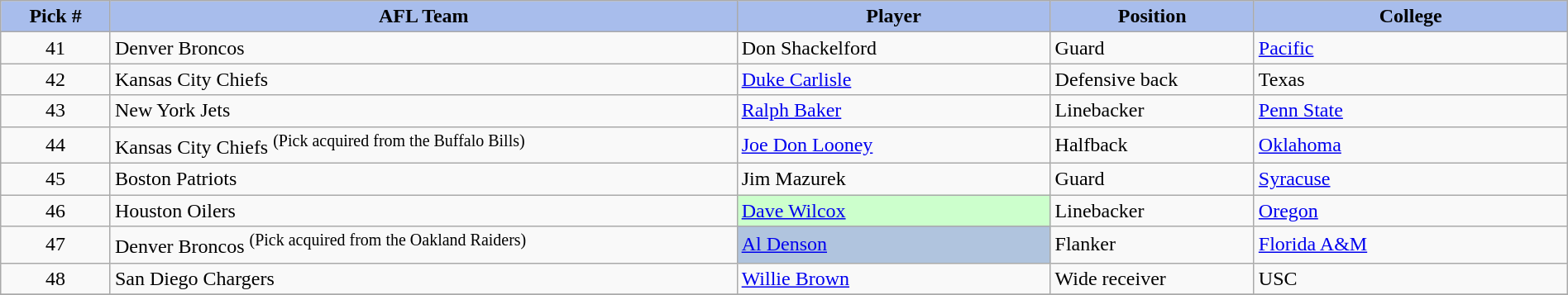<table class="wikitable sortable sortable" style="width: 100%">
<tr>
<th style="background:#A8BDEC;" width=7%>Pick #</th>
<th width=40% style="background:#A8BDEC;">AFL Team</th>
<th width=20% style="background:#A8BDEC;">Player</th>
<th width=13% style="background:#A8BDEC;">Position</th>
<th style="background:#A8BDEC;">College</th>
</tr>
<tr>
<td align=center>41</td>
<td>Denver Broncos</td>
<td>Don Shackelford</td>
<td>Guard</td>
<td><a href='#'>Pacific</a></td>
</tr>
<tr>
<td align=center>42</td>
<td>Kansas City Chiefs</td>
<td><a href='#'>Duke Carlisle</a></td>
<td>Defensive back</td>
<td>Texas</td>
</tr>
<tr>
<td align=center>43</td>
<td>New York Jets</td>
<td><a href='#'>Ralph Baker</a></td>
<td>Linebacker</td>
<td><a href='#'>Penn State</a></td>
</tr>
<tr>
<td align=center>44</td>
<td>Kansas City Chiefs <sup>(Pick acquired from the Buffalo Bills)</sup></td>
<td><a href='#'>Joe Don Looney</a></td>
<td>Halfback</td>
<td><a href='#'>Oklahoma</a></td>
</tr>
<tr>
<td align=center>45</td>
<td>Boston Patriots</td>
<td>Jim Mazurek</td>
<td>Guard</td>
<td><a href='#'>Syracuse</a></td>
</tr>
<tr>
<td align=center>46</td>
<td>Houston Oilers</td>
<td bgcolor="#CCFFCC"><a href='#'>Dave Wilcox</a></td>
<td>Linebacker</td>
<td><a href='#'>Oregon</a></td>
</tr>
<tr>
<td align=center>47</td>
<td>Denver Broncos <sup>(Pick acquired from the Oakland Raiders)</sup></td>
<td bgcolor=lightsteelblue><a href='#'>Al Denson</a></td>
<td>Flanker</td>
<td><a href='#'>Florida A&M</a></td>
</tr>
<tr>
<td align=center>48</td>
<td>San Diego Chargers</td>
<td><a href='#'>Willie Brown</a></td>
<td>Wide receiver</td>
<td>USC</td>
</tr>
<tr>
</tr>
</table>
